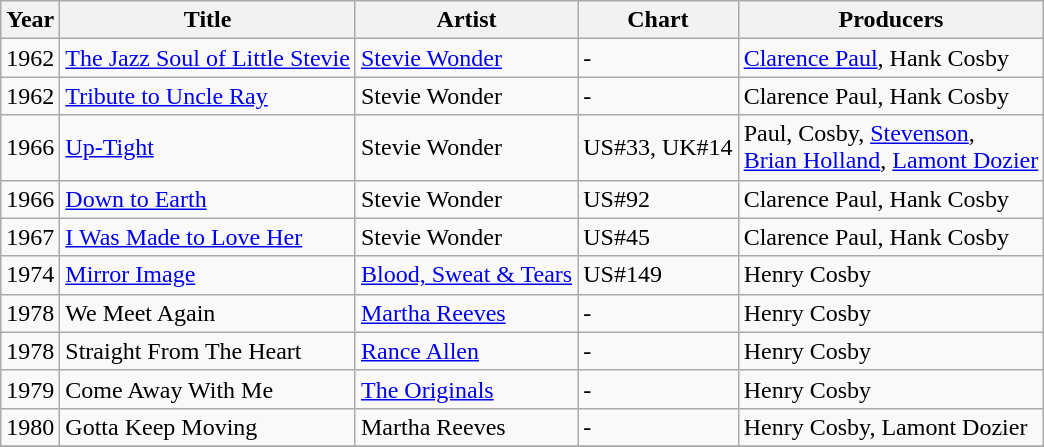<table class="wikitable">
<tr>
<th>Year</th>
<th>Title</th>
<th>Artist</th>
<th>Chart</th>
<th>Producers</th>
</tr>
<tr>
<td>1962</td>
<td><a href='#'>The Jazz Soul of Little Stevie</a></td>
<td><a href='#'>Stevie Wonder</a></td>
<td>-</td>
<td><a href='#'>Clarence Paul</a>, Hank Cosby</td>
</tr>
<tr>
<td>1962</td>
<td><a href='#'>Tribute to Uncle Ray</a></td>
<td>Stevie Wonder</td>
<td>-</td>
<td>Clarence Paul, Hank Cosby</td>
</tr>
<tr>
<td>1966</td>
<td><a href='#'>Up-Tight</a></td>
<td>Stevie Wonder</td>
<td>US#33, UK#14</td>
<td>Paul, Cosby, <a href='#'>Stevenson</a>,<br><a href='#'>Brian Holland</a>, <a href='#'>Lamont Dozier</a></td>
</tr>
<tr>
<td>1966</td>
<td><a href='#'>Down to Earth</a></td>
<td>Stevie Wonder</td>
<td>US#92</td>
<td>Clarence Paul, Hank Cosby</td>
</tr>
<tr>
<td>1967</td>
<td><a href='#'>I Was Made to Love Her</a></td>
<td>Stevie Wonder</td>
<td>US#45</td>
<td>Clarence Paul, Hank Cosby</td>
</tr>
<tr>
<td>1974</td>
<td><a href='#'>Mirror Image</a></td>
<td><a href='#'>Blood, Sweat & Tears</a></td>
<td>US#149</td>
<td>Henry Cosby</td>
</tr>
<tr>
<td>1978</td>
<td>We Meet Again</td>
<td><a href='#'>Martha Reeves</a></td>
<td>-</td>
<td>Henry Cosby</td>
</tr>
<tr>
<td>1978</td>
<td>Straight From The Heart</td>
<td><a href='#'>Rance Allen</a></td>
<td>-</td>
<td>Henry Cosby</td>
</tr>
<tr>
<td>1979</td>
<td>Come Away With Me</td>
<td><a href='#'>The Originals</a></td>
<td>-</td>
<td>Henry Cosby</td>
</tr>
<tr>
<td>1980</td>
<td>Gotta Keep Moving</td>
<td>Martha Reeves</td>
<td>-</td>
<td>Henry Cosby, Lamont Dozier</td>
</tr>
<tr>
</tr>
</table>
